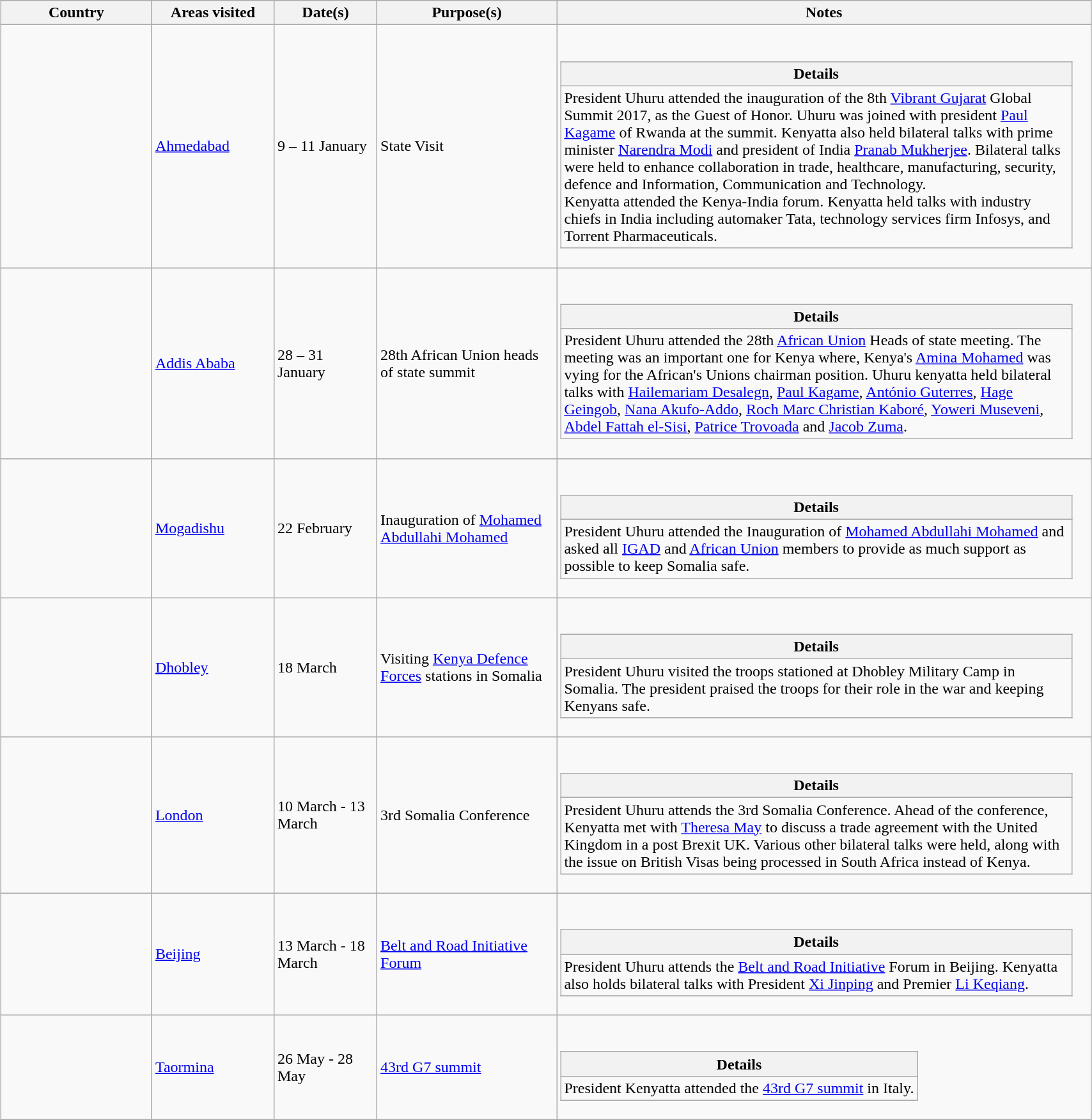<table class="wikitable outercollapse sortable" style="margin: 1em auto 1em auto">
<tr>
<th width=150>Country</th>
<th width=120>Areas visited</th>
<th width=100>Date(s)</th>
<th width=180>Purpose(s)</th>
<th width=550>Notes</th>
</tr>
<tr>
<td></td>
<td><a href='#'>Ahmedabad</a></td>
<td>9 – 11 January</td>
<td>State Visit</td>
<td><br><table class="wikitable collapsible innercollapse">
<tr>
<th>Details</th>
</tr>
<tr>
<td>President Uhuru attended the inauguration of the 8th <a href='#'>Vibrant Gujarat</a> Global Summit 2017, as the Guest of Honor. Uhuru was joined with president <a href='#'>Paul Kagame</a> of Rwanda at the summit. Kenyatta also held bilateral talks with prime minister <a href='#'>Narendra Modi</a> and president of India <a href='#'>Pranab Mukherjee</a>. Bilateral talks were held to enhance collaboration in trade, healthcare, manufacturing, security, defence and Information, Communication and Technology.<br>Kenyatta attended the Kenya-India forum. Kenyatta held talks with industry chiefs in India including automaker Tata, technology services firm Infosys, and Torrent Pharmaceuticals.</td>
</tr>
</table>
</td>
</tr>
<tr>
<td></td>
<td><a href='#'>Addis Ababa</a></td>
<td>28 – 31 January</td>
<td>28th African Union heads of state summit</td>
<td><br><table class="wikitable collapsible innercollapse">
<tr>
<th>Details</th>
</tr>
<tr>
<td>President Uhuru attended the 28th <a href='#'>African Union</a> Heads of state meeting. The meeting was an important one for Kenya where, Kenya's <a href='#'>Amina Mohamed</a> was vying for the African's Unions chairman position. Uhuru kenyatta held bilateral talks with <a href='#'>Hailemariam Desalegn</a>, <a href='#'>Paul Kagame</a>, <a href='#'>António Guterres</a>, <a href='#'>Hage Geingob</a>, <a href='#'>Nana Akufo-Addo</a>, <a href='#'>Roch Marc Christian Kaboré</a>, <a href='#'>Yoweri Museveni</a>, <a href='#'>Abdel Fattah el-Sisi</a>, <a href='#'>Patrice Trovoada</a> and <a href='#'>Jacob Zuma</a>.</td>
</tr>
</table>
</td>
</tr>
<tr>
<td></td>
<td><a href='#'>Mogadishu</a></td>
<td>22 February</td>
<td>Inauguration of <a href='#'>Mohamed Abdullahi Mohamed</a></td>
<td><br><table class="wikitable collapsible innercollapse">
<tr>
<th>Details</th>
</tr>
<tr>
<td>President Uhuru attended the Inauguration of <a href='#'>Mohamed Abdullahi Mohamed</a> and asked all <a href='#'>IGAD</a> and <a href='#'>African Union</a> members to provide as much support as possible to keep Somalia safe.</td>
</tr>
</table>
</td>
</tr>
<tr>
<td></td>
<td><a href='#'>Dhobley</a></td>
<td>18 March</td>
<td>Visiting <a href='#'>Kenya Defence Forces</a> stations in Somalia</td>
<td><br><table class="wikitable collapsible innercollapse">
<tr>
<th>Details</th>
</tr>
<tr>
<td>President Uhuru visited the troops stationed at Dhobley Military Camp in Somalia. The president praised the troops for their role in the war and keeping Kenyans safe.</td>
</tr>
</table>
</td>
</tr>
<tr>
<td></td>
<td><a href='#'>London</a></td>
<td>10 March - 13 March</td>
<td>3rd Somalia Conference</td>
<td><br><table class="wikitable collapsible innercollapse">
<tr>
<th>Details</th>
</tr>
<tr>
<td>President Uhuru attends the 3rd Somalia Conference. Ahead of the conference, Kenyatta met with <a href='#'>Theresa May</a> to discuss a trade agreement with the United Kingdom in a post Brexit UK. Various other bilateral talks were held, along with the issue on British Visas being processed in South Africa instead of Kenya.</td>
</tr>
</table>
</td>
</tr>
<tr>
<td></td>
<td><a href='#'>Beijing</a></td>
<td>13 March - 18 March</td>
<td><a href='#'>Belt and Road Initiative Forum</a></td>
<td><br><table class="wikitable collapsible innercollapse">
<tr>
<th>Details</th>
</tr>
<tr>
<td>President Uhuru attends the <a href='#'>Belt and Road Initiative</a> Forum in Beijing. Kenyatta also holds bilateral talks with President <a href='#'>Xi Jinping</a> and Premier <a href='#'>Li Keqiang</a>.</td>
</tr>
</table>
</td>
</tr>
<tr>
<td></td>
<td><a href='#'>Taormina</a></td>
<td>26 May - 28 May</td>
<td><a href='#'>43rd G7 summit</a></td>
<td><br><table class="wikitable collapsible innercollapse">
<tr>
<th>Details</th>
</tr>
<tr>
<td>President Kenyatta attended the <a href='#'>43rd G7 summit</a> in Italy.</td>
</tr>
</table>
</td>
</tr>
</table>
